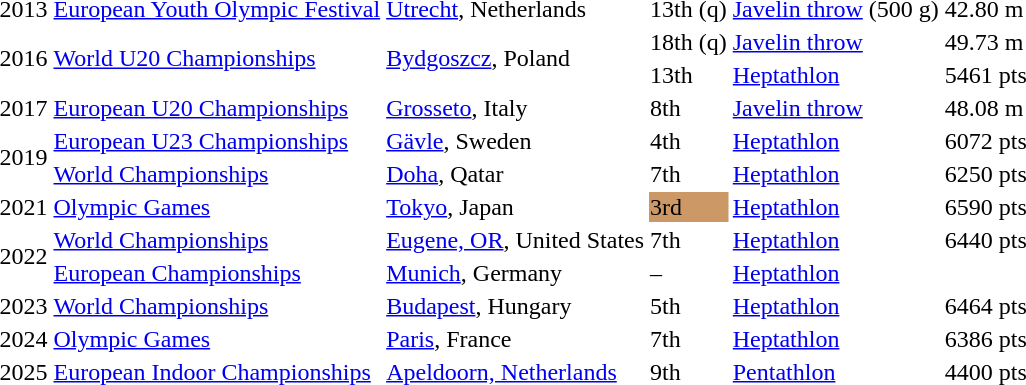<table>
<tr>
<td>2013</td>
<td><a href='#'>European Youth Olympic Festival</a></td>
<td><a href='#'>Utrecht</a>, Netherlands</td>
<td>13th (q)</td>
<td><a href='#'>Javelin throw</a> (500 g)</td>
<td>42.80 m</td>
</tr>
<tr>
<td rowspan=2>2016</td>
<td rowspan=2><a href='#'>World U20 Championships</a></td>
<td rowspan=2><a href='#'>Bydgoszcz</a>, Poland</td>
<td>18th (q)</td>
<td><a href='#'>Javelin throw</a></td>
<td>49.73 m</td>
</tr>
<tr>
<td>13th</td>
<td><a href='#'>Heptathlon</a></td>
<td>5461 pts</td>
</tr>
<tr>
<td>2017</td>
<td><a href='#'>European U20 Championships</a></td>
<td><a href='#'>Grosseto</a>, Italy</td>
<td>8th</td>
<td><a href='#'>Javelin throw</a></td>
<td>48.08 m</td>
</tr>
<tr>
<td rowspan=2>2019</td>
<td><a href='#'>European U23 Championships</a></td>
<td><a href='#'>Gävle</a>, Sweden</td>
<td>4th</td>
<td><a href='#'>Heptathlon</a></td>
<td>6072 pts</td>
</tr>
<tr>
<td><a href='#'>World Championships</a></td>
<td><a href='#'>Doha</a>, Qatar</td>
<td>7th</td>
<td><a href='#'>Heptathlon</a></td>
<td>6250 pts </td>
</tr>
<tr>
<td>2021</td>
<td><a href='#'>Olympic Games</a></td>
<td><a href='#'>Tokyo</a>, Japan</td>
<td bgcolor=cc9966>3rd</td>
<td><a href='#'>Heptathlon</a></td>
<td>6590 pts </td>
</tr>
<tr>
<td rowspan=2>2022</td>
<td><a href='#'>World Championships</a></td>
<td><a href='#'>Eugene, OR</a>, United States</td>
<td>7th</td>
<td><a href='#'>Heptathlon</a></td>
<td>6440 pts </td>
</tr>
<tr>
<td><a href='#'>European Championships</a></td>
<td><a href='#'>Munich</a>, Germany</td>
<td>–</td>
<td><a href='#'>Heptathlon</a></td>
<td></td>
</tr>
<tr>
<td>2023</td>
<td><a href='#'>World Championships</a></td>
<td><a href='#'>Budapest</a>, Hungary</td>
<td>5th</td>
<td><a href='#'>Heptathlon</a></td>
<td>6464 pts</td>
</tr>
<tr>
<td>2024</td>
<td><a href='#'>Olympic Games</a></td>
<td><a href='#'>Paris</a>, France</td>
<td>7th</td>
<td><a href='#'>Heptathlon</a></td>
<td>6386 pts</td>
</tr>
<tr>
<td>2025</td>
<td><a href='#'>European Indoor Championships</a></td>
<td><a href='#'>Apeldoorn, Netherlands</a></td>
<td>9th</td>
<td><a href='#'>Pentathlon</a></td>
<td>4400 pts</td>
</tr>
</table>
